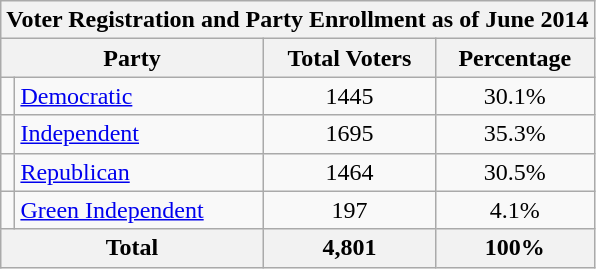<table class=wikitable>
<tr>
<th colspan = 6>Voter Registration and Party Enrollment as of June 2014</th>
</tr>
<tr>
<th colspan = 2>Party</th>
<th>Total Voters</th>
<th>Percentage</th>
</tr>
<tr>
<td></td>
<td><a href='#'>Democratic</a></td>
<td align = center>1445</td>
<td align = center>30.1%</td>
</tr>
<tr>
<td></td>
<td><a href='#'>Independent</a></td>
<td align = center>1695</td>
<td align = center>35.3%</td>
</tr>
<tr>
<td></td>
<td><a href='#'>Republican</a></td>
<td align = center>1464</td>
<td align = center>30.5%</td>
</tr>
<tr>
<td></td>
<td><a href='#'>Green Independent</a></td>
<td align = center>197</td>
<td align = center>4.1%</td>
</tr>
<tr>
<th colspan = 2>Total</th>
<th align = center>4,801</th>
<th align = center>100%</th>
</tr>
</table>
